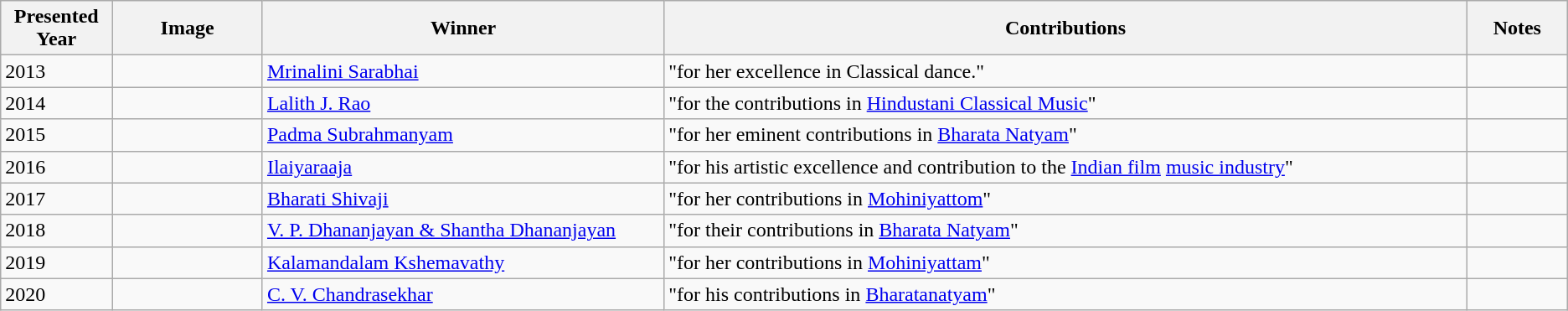<table class="wikitable sortable">
<tr>
<th width="4%">Presented Year</th>
<th width="7.5%">Image</th>
<th width="20%">Winner</th>
<th width="40%" class="unsortable">Contributions</th>
<th width="5%" class="unsortable">Notes</th>
</tr>
<tr>
<td>2013</td>
<td></td>
<td><a href='#'>Mrinalini Sarabhai</a></td>
<td>"for her excellence in Classical dance."</td>
<td></td>
</tr>
<tr>
<td>2014</td>
<td></td>
<td><a href='#'>Lalith J. Rao</a></td>
<td>"for the contributions in <a href='#'>Hindustani Classical Music</a>"</td>
<td></td>
</tr>
<tr>
<td>2015</td>
<td></td>
<td><a href='#'>Padma Subrahmanyam</a></td>
<td>"for her eminent contributions in <a href='#'>Bharata Natyam</a>"</td>
<td></td>
</tr>
<tr>
<td>2016</td>
<td></td>
<td><a href='#'>Ilaiyaraaja</a></td>
<td>"for his artistic excellence and contribution to the <a href='#'>Indian film</a> <a href='#'>music industry</a>"</td>
<td></td>
</tr>
<tr>
<td>2017</td>
<td></td>
<td><a href='#'>Bharati Shivaji</a></td>
<td>"for her contributions in <a href='#'>Mohiniyattom</a>"</td>
<td></td>
</tr>
<tr>
<td>2018</td>
<td></td>
<td><a href='#'>V. P. Dhananjayan & Shantha Dhananjayan</a></td>
<td>"for their contributions in <a href='#'>Bharata Natyam</a>"</td>
<td></td>
</tr>
<tr>
<td>2019</td>
<td></td>
<td><a href='#'>Kalamandalam Kshemavathy</a></td>
<td>"for her contributions in <a href='#'>Mohiniyattam</a>"</td>
<td></td>
</tr>
<tr>
<td>2020</td>
<td></td>
<td><a href='#'>C. V. Chandrasekhar</a></td>
<td>"for his contributions in <a href='#'>Bharatanatyam</a>"</td>
</tr>
</table>
